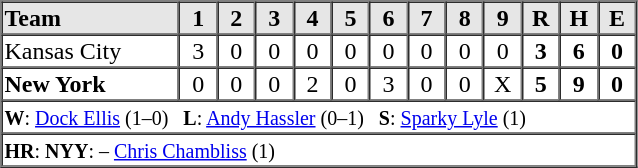<table border=1 cellspacing=0 width=425 style="margin-left:3em;">
<tr style="text-align:center; background-color:#e6e6e6;">
<th align=left width=28%>Team</th>
<th width=6%>1</th>
<th width=6%>2</th>
<th width=6%>3</th>
<th width=6%>4</th>
<th width=6%>5</th>
<th width=6%>6</th>
<th width=6%>7</th>
<th width=6%>8</th>
<th width=6%>9</th>
<th width=6%>R</th>
<th width=6%>H</th>
<th width=6%>E</th>
</tr>
<tr style="text-align:center;">
<td align=left>Kansas City</td>
<td>3</td>
<td>0</td>
<td>0</td>
<td>0</td>
<td>0</td>
<td>0</td>
<td>0</td>
<td>0</td>
<td>0</td>
<td><strong>3</strong></td>
<td><strong>6</strong></td>
<td><strong>0</strong></td>
</tr>
<tr style="text-align:center;">
<td align=left><strong>New York</strong></td>
<td>0</td>
<td>0</td>
<td>0</td>
<td>2</td>
<td>0</td>
<td>3</td>
<td>0</td>
<td>0</td>
<td>X</td>
<td><strong>5</strong></td>
<td><strong>9</strong></td>
<td><strong>0</strong></td>
</tr>
<tr style="text-align:left;">
<td colspan=13><small><strong>W</strong>: <a href='#'>Dock Ellis</a> (1–0)   <strong>L</strong>: <a href='#'>Andy Hassler</a> (0–1)   <strong>S</strong>: <a href='#'>Sparky Lyle</a> (1)</small></td>
</tr>
<tr style="text-align:left;">
<td colspan=13><small><strong>HR</strong>: <strong>NYY</strong>: – <a href='#'>Chris Chambliss</a> (1)</small></td>
</tr>
</table>
